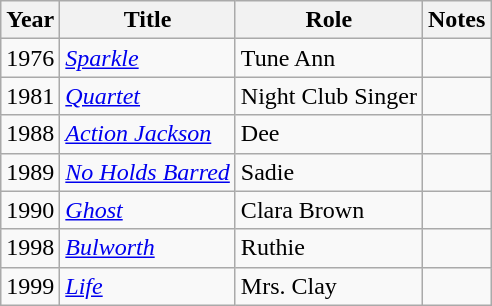<table class="wikitable">
<tr>
<th>Year</th>
<th>Title</th>
<th>Role</th>
<th>Notes</th>
</tr>
<tr>
<td>1976</td>
<td><em><a href='#'>Sparkle</a></em></td>
<td>Tune Ann</td>
<td></td>
</tr>
<tr>
<td>1981</td>
<td><em><a href='#'>Quartet</a></em></td>
<td>Night Club Singer</td>
<td></td>
</tr>
<tr>
<td>1988</td>
<td><em><a href='#'>Action Jackson</a></em></td>
<td>Dee</td>
<td></td>
</tr>
<tr>
<td>1989</td>
<td><em><a href='#'>No Holds Barred</a></em></td>
<td>Sadie</td>
<td></td>
</tr>
<tr>
<td>1990</td>
<td><em><a href='#'>Ghost</a></em></td>
<td>Clara Brown</td>
<td></td>
</tr>
<tr>
<td>1998</td>
<td><em><a href='#'>Bulworth</a></em></td>
<td>Ruthie</td>
<td></td>
</tr>
<tr>
<td>1999</td>
<td><em><a href='#'>Life</a></em></td>
<td>Mrs. Clay</td>
<td></td>
</tr>
</table>
